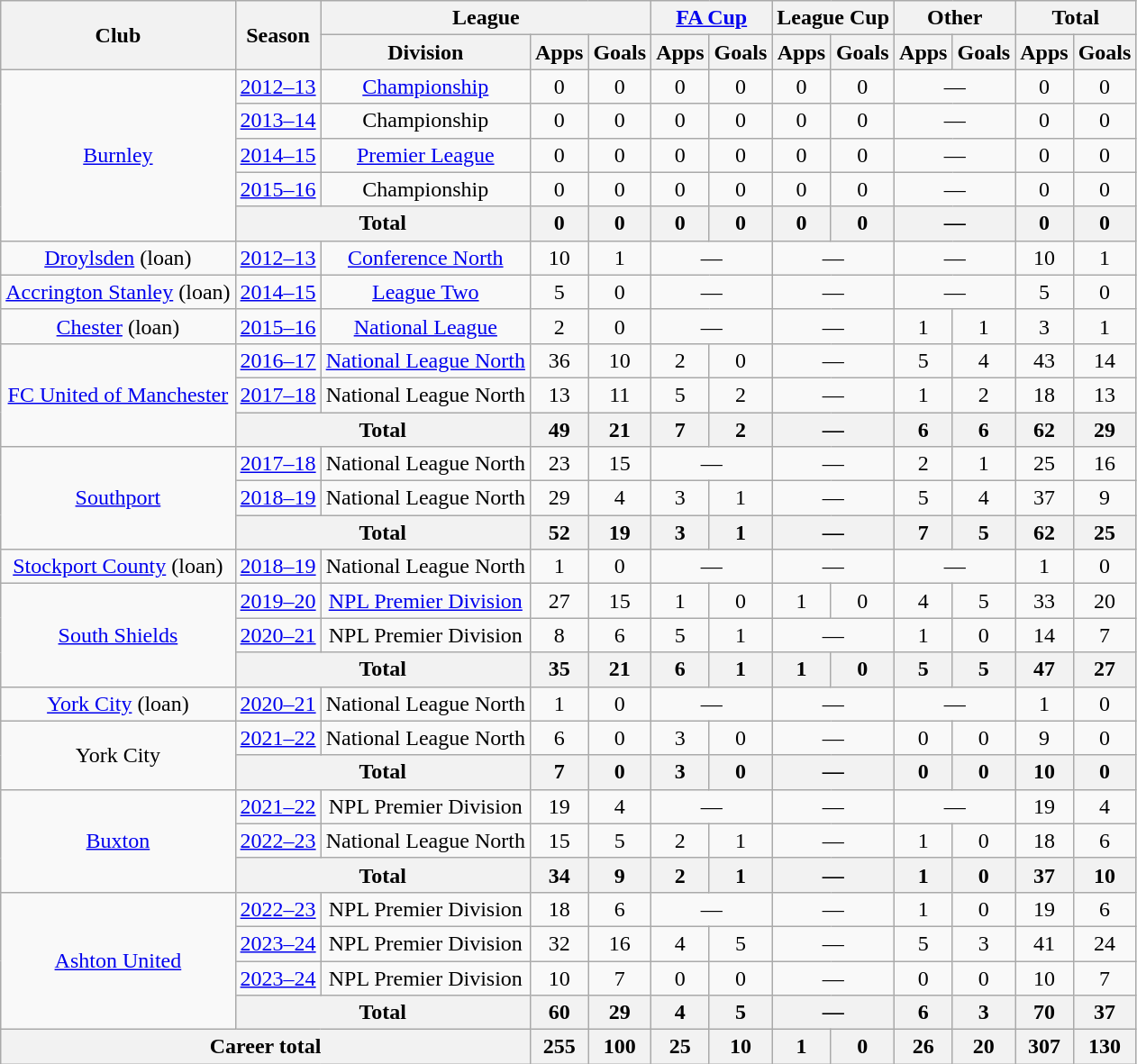<table class="wikitable" style="text-align:center">
<tr>
<th rowspan="2">Club</th>
<th rowspan="2">Season</th>
<th colspan="3">League</th>
<th colspan="2"><a href='#'>FA Cup</a></th>
<th colspan="2">League Cup</th>
<th colspan="2">Other</th>
<th colspan="2">Total</th>
</tr>
<tr>
<th>Division</th>
<th>Apps</th>
<th>Goals</th>
<th>Apps</th>
<th>Goals</th>
<th>Apps</th>
<th>Goals</th>
<th>Apps</th>
<th>Goals</th>
<th>Apps</th>
<th>Goals</th>
</tr>
<tr>
<td rowspan="5"><a href='#'>Burnley</a></td>
<td><a href='#'>2012–13</a></td>
<td><a href='#'>Championship</a></td>
<td>0</td>
<td>0</td>
<td>0</td>
<td>0</td>
<td>0</td>
<td>0</td>
<td colspan="2">—</td>
<td>0</td>
<td>0</td>
</tr>
<tr>
<td><a href='#'>2013–14</a></td>
<td>Championship</td>
<td>0</td>
<td>0</td>
<td>0</td>
<td>0</td>
<td>0</td>
<td>0</td>
<td colspan="2">—</td>
<td>0</td>
<td>0</td>
</tr>
<tr>
<td><a href='#'>2014–15</a></td>
<td><a href='#'>Premier League</a></td>
<td>0</td>
<td>0</td>
<td>0</td>
<td>0</td>
<td>0</td>
<td>0</td>
<td colspan="2">—</td>
<td>0</td>
<td>0</td>
</tr>
<tr>
<td><a href='#'>2015–16</a></td>
<td>Championship</td>
<td>0</td>
<td>0</td>
<td>0</td>
<td>0</td>
<td>0</td>
<td>0</td>
<td colspan="2">—</td>
<td>0</td>
<td>0</td>
</tr>
<tr>
<th colspan="2">Total</th>
<th>0</th>
<th>0</th>
<th>0</th>
<th>0</th>
<th>0</th>
<th>0</th>
<th colspan="2">—</th>
<th>0</th>
<th>0</th>
</tr>
<tr>
<td><a href='#'>Droylsden</a> (loan)</td>
<td><a href='#'>2012–13</a></td>
<td><a href='#'>Conference North</a></td>
<td>10</td>
<td>1</td>
<td colspan="2">—</td>
<td colspan="2">—</td>
<td colspan="2">—</td>
<td>10</td>
<td>1</td>
</tr>
<tr>
<td><a href='#'>Accrington Stanley</a> (loan)</td>
<td><a href='#'>2014–15</a></td>
<td><a href='#'>League Two</a></td>
<td>5</td>
<td>0</td>
<td colspan="2">—</td>
<td colspan="2">—</td>
<td colspan="2">—</td>
<td>5</td>
<td>0</td>
</tr>
<tr>
<td><a href='#'>Chester</a> (loan)</td>
<td><a href='#'>2015–16</a></td>
<td><a href='#'>National League</a></td>
<td>2</td>
<td>0</td>
<td colspan="2">—</td>
<td colspan="2">—</td>
<td>1</td>
<td>1</td>
<td>3</td>
<td>1</td>
</tr>
<tr>
<td rowspan="3"><a href='#'>FC United of Manchester</a></td>
<td><a href='#'>2016–17</a></td>
<td><a href='#'>National League North</a></td>
<td>36</td>
<td>10</td>
<td>2</td>
<td>0</td>
<td colspan="2">—</td>
<td>5</td>
<td>4</td>
<td>43</td>
<td>14</td>
</tr>
<tr>
<td><a href='#'>2017–18</a></td>
<td>National League North</td>
<td>13</td>
<td>11</td>
<td>5</td>
<td>2</td>
<td colspan="2">—</td>
<td>1</td>
<td>2</td>
<td>18</td>
<td>13</td>
</tr>
<tr>
<th colspan="2">Total</th>
<th>49</th>
<th>21</th>
<th>7</th>
<th>2</th>
<th colspan="2">—</th>
<th>6</th>
<th>6</th>
<th>62</th>
<th>29</th>
</tr>
<tr>
<td rowspan="3"><a href='#'>Southport</a></td>
<td><a href='#'>2017–18</a></td>
<td>National League North</td>
<td>23</td>
<td>15</td>
<td colspan="2">—</td>
<td colspan="2">—</td>
<td>2</td>
<td>1</td>
<td>25</td>
<td>16</td>
</tr>
<tr>
<td><a href='#'>2018–19</a></td>
<td>National League North</td>
<td>29</td>
<td>4</td>
<td>3</td>
<td>1</td>
<td colspan="2">—</td>
<td>5</td>
<td>4</td>
<td>37</td>
<td>9</td>
</tr>
<tr>
<th colspan="2">Total</th>
<th>52</th>
<th>19</th>
<th>3</th>
<th>1</th>
<th colspan="2">—</th>
<th>7</th>
<th>5</th>
<th>62</th>
<th>25</th>
</tr>
<tr>
<td><a href='#'>Stockport County</a> (loan)</td>
<td><a href='#'>2018–19</a></td>
<td>National League North</td>
<td>1</td>
<td>0</td>
<td colspan="2">—</td>
<td colspan="2">—</td>
<td colspan="2">—</td>
<td>1</td>
<td>0</td>
</tr>
<tr>
<td rowspan="3"><a href='#'>South Shields</a></td>
<td><a href='#'>2019–20</a></td>
<td><a href='#'>NPL Premier Division</a></td>
<td>27</td>
<td>15</td>
<td>1</td>
<td>0</td>
<td>1</td>
<td>0</td>
<td>4</td>
<td>5</td>
<td>33</td>
<td>20</td>
</tr>
<tr>
<td><a href='#'>2020–21</a></td>
<td>NPL Premier Division</td>
<td>8</td>
<td>6</td>
<td>5</td>
<td>1</td>
<td colspan="2">—</td>
<td>1</td>
<td>0</td>
<td>14</td>
<td>7</td>
</tr>
<tr>
<th colspan="2">Total</th>
<th>35</th>
<th>21</th>
<th>6</th>
<th>1</th>
<th>1</th>
<th>0</th>
<th>5</th>
<th>5</th>
<th>47</th>
<th>27</th>
</tr>
<tr>
<td><a href='#'>York City</a> (loan)</td>
<td><a href='#'>2020–21</a></td>
<td>National League North</td>
<td>1</td>
<td>0</td>
<td colspan="2">—</td>
<td colspan="2">—</td>
<td colspan="2">—</td>
<td>1</td>
<td>0</td>
</tr>
<tr>
<td rowspan="2">York City</td>
<td><a href='#'>2021–22</a></td>
<td>National League North</td>
<td>6</td>
<td>0</td>
<td>3</td>
<td>0</td>
<td colspan="2">—</td>
<td>0</td>
<td>0</td>
<td>9</td>
<td>0</td>
</tr>
<tr>
<th colspan="2">Total</th>
<th>7</th>
<th>0</th>
<th>3</th>
<th>0</th>
<th colspan="2">—</th>
<th>0</th>
<th>0</th>
<th>10</th>
<th>0</th>
</tr>
<tr>
<td rowspan="3"><a href='#'>Buxton</a></td>
<td><a href='#'>2021–22</a></td>
<td>NPL Premier Division</td>
<td>19</td>
<td>4</td>
<td colspan="2">—</td>
<td colspan="2">—</td>
<td colspan="2">—</td>
<td>19</td>
<td>4</td>
</tr>
<tr>
<td><a href='#'>2022–23</a></td>
<td>National League North</td>
<td>15</td>
<td>5</td>
<td>2</td>
<td>1</td>
<td colspan="2">—</td>
<td>1</td>
<td>0</td>
<td>18</td>
<td>6</td>
</tr>
<tr>
<th colspan="2">Total</th>
<th>34</th>
<th>9</th>
<th>2</th>
<th>1</th>
<th colspan="2">—</th>
<th>1</th>
<th>0</th>
<th>37</th>
<th>10</th>
</tr>
<tr>
<td rowspan="4"><a href='#'>Ashton United</a></td>
<td><a href='#'>2022–23</a></td>
<td>NPL Premier Division</td>
<td>18</td>
<td>6</td>
<td colspan="2">—</td>
<td colspan="2">—</td>
<td>1</td>
<td>0</td>
<td>19</td>
<td>6</td>
</tr>
<tr>
<td><a href='#'>2023–24</a></td>
<td>NPL Premier Division</td>
<td>32</td>
<td>16</td>
<td>4</td>
<td>5</td>
<td colspan="2">—</td>
<td>5</td>
<td>3</td>
<td>41</td>
<td>24</td>
</tr>
<tr>
<td><a href='#'>2023–24</a></td>
<td>NPL Premier Division</td>
<td>10</td>
<td>7</td>
<td>0</td>
<td>0</td>
<td colspan="2">—</td>
<td>0</td>
<td>0</td>
<td>10</td>
<td>7</td>
</tr>
<tr>
<th colspan="2">Total</th>
<th>60</th>
<th>29</th>
<th>4</th>
<th>5</th>
<th colspan="2">—</th>
<th>6</th>
<th>3</th>
<th>70</th>
<th>37</th>
</tr>
<tr>
<th colspan="3">Career total</th>
<th>255</th>
<th>100</th>
<th>25</th>
<th>10</th>
<th>1</th>
<th>0</th>
<th>26</th>
<th>20</th>
<th>307</th>
<th>130</th>
</tr>
</table>
